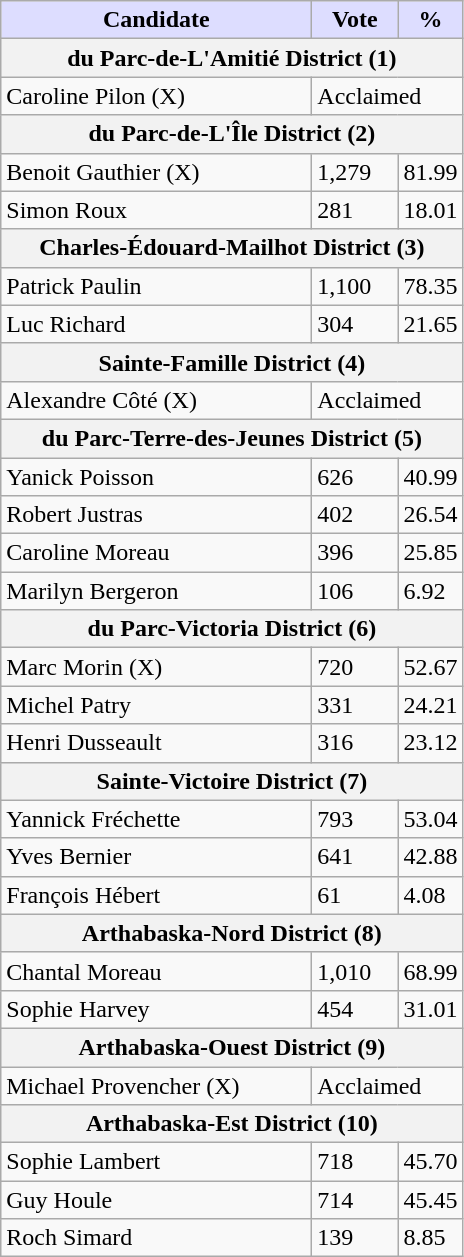<table class="wikitable">
<tr>
<th style="background:#ddf; width:200px;">Candidate</th>
<th style="background:#ddf; width:50px;">Vote</th>
<th style="background:#ddf; width:30px;">%</th>
</tr>
<tr>
<th colspan="3">du Parc-de-L'Amitié District (1)</th>
</tr>
<tr>
<td>Caroline Pilon (X)</td>
<td colspan="2">Acclaimed</td>
</tr>
<tr>
<th colspan="3">du Parc-de-L'Île District (2)</th>
</tr>
<tr>
<td>Benoit Gauthier (X)</td>
<td>1,279</td>
<td>81.99</td>
</tr>
<tr>
<td>Simon Roux</td>
<td>281</td>
<td>18.01</td>
</tr>
<tr>
<th colspan="3">Charles-Édouard-Mailhot District (3)</th>
</tr>
<tr>
<td>Patrick Paulin</td>
<td>1,100</td>
<td>78.35</td>
</tr>
<tr>
<td>Luc Richard</td>
<td>304</td>
<td>21.65</td>
</tr>
<tr>
<th colspan="3">Sainte-Famille District (4)</th>
</tr>
<tr>
<td>Alexandre Côté (X)</td>
<td colspan="2">Acclaimed</td>
</tr>
<tr>
<th colspan="3">du Parc-Terre-des-Jeunes District (5)</th>
</tr>
<tr>
<td>Yanick Poisson</td>
<td>626</td>
<td>40.99</td>
</tr>
<tr>
<td>Robert Justras</td>
<td>402</td>
<td>26.54</td>
</tr>
<tr>
<td>Caroline Moreau</td>
<td>396</td>
<td>25.85</td>
</tr>
<tr>
<td>Marilyn Bergeron</td>
<td>106</td>
<td>6.92</td>
</tr>
<tr>
<th colspan="3">du Parc-Victoria District (6)</th>
</tr>
<tr>
<td>Marc Morin (X)</td>
<td>720</td>
<td>52.67</td>
</tr>
<tr>
<td>Michel Patry</td>
<td>331</td>
<td>24.21</td>
</tr>
<tr>
<td>Henri Dusseault</td>
<td>316</td>
<td>23.12</td>
</tr>
<tr>
<th colspan="3">Sainte-Victoire District (7)</th>
</tr>
<tr>
<td>Yannick Fréchette</td>
<td>793</td>
<td>53.04</td>
</tr>
<tr>
<td>Yves Bernier</td>
<td>641</td>
<td>42.88</td>
</tr>
<tr>
<td>François Hébert</td>
<td>61</td>
<td>4.08</td>
</tr>
<tr>
<th colspan="3">Arthabaska-Nord District (8)</th>
</tr>
<tr>
<td>Chantal Moreau</td>
<td>1,010</td>
<td>68.99</td>
</tr>
<tr>
<td>Sophie Harvey</td>
<td>454</td>
<td>31.01</td>
</tr>
<tr>
<th colspan="3">Arthabaska-Ouest District (9)</th>
</tr>
<tr>
<td>Michael Provencher (X)</td>
<td colspan="2">Acclaimed</td>
</tr>
<tr>
<th colspan="3">Arthabaska-Est District (10)</th>
</tr>
<tr>
<td>Sophie Lambert</td>
<td>718</td>
<td>45.70</td>
</tr>
<tr>
<td>Guy Houle</td>
<td>714</td>
<td>45.45</td>
</tr>
<tr>
<td>Roch Simard</td>
<td>139</td>
<td>8.85</td>
</tr>
</table>
